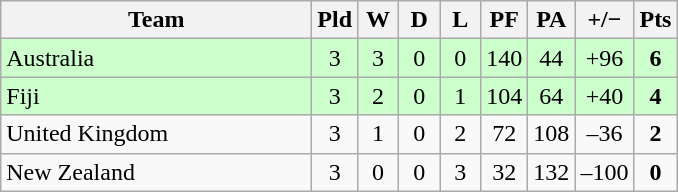<table class="wikitable" style="text-align:center">
<tr>
<th width="200">Team</th>
<th width="20">Pld</th>
<th width="20">W</th>
<th width="20">D</th>
<th width="20">L</th>
<th width="20">PF</th>
<th width="20">PA</th>
<th width="32">+/−</th>
<th width="20">Pts</th>
</tr>
<tr style="background:#cfc">
<td style="text-align:left;">Australia</td>
<td>3</td>
<td>3</td>
<td>0</td>
<td>0</td>
<td>140</td>
<td>44</td>
<td>+96</td>
<td><strong>6</strong></td>
</tr>
<tr style="background:#cfc">
<td style="text-align:left;">Fiji</td>
<td>3</td>
<td>2</td>
<td>0</td>
<td>1</td>
<td>104</td>
<td>64</td>
<td>+40</td>
<td><strong>4</strong></td>
</tr>
<tr>
<td style="text-align:left;">United Kingdom</td>
<td>3</td>
<td>1</td>
<td>0</td>
<td>2</td>
<td>72</td>
<td>108</td>
<td>–36</td>
<td><strong>2</strong></td>
</tr>
<tr>
<td style="text-align:left;">New Zealand</td>
<td>3</td>
<td>0</td>
<td>0</td>
<td>3</td>
<td>32</td>
<td>132</td>
<td>–100</td>
<td><strong>0</strong></td>
</tr>
</table>
